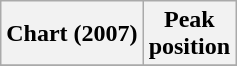<table class="wikitable plainrowheaders" style="text-align:center">
<tr>
<th scope="col">Chart (2007)</th>
<th scope="col">Peak<br>position</th>
</tr>
<tr>
</tr>
</table>
